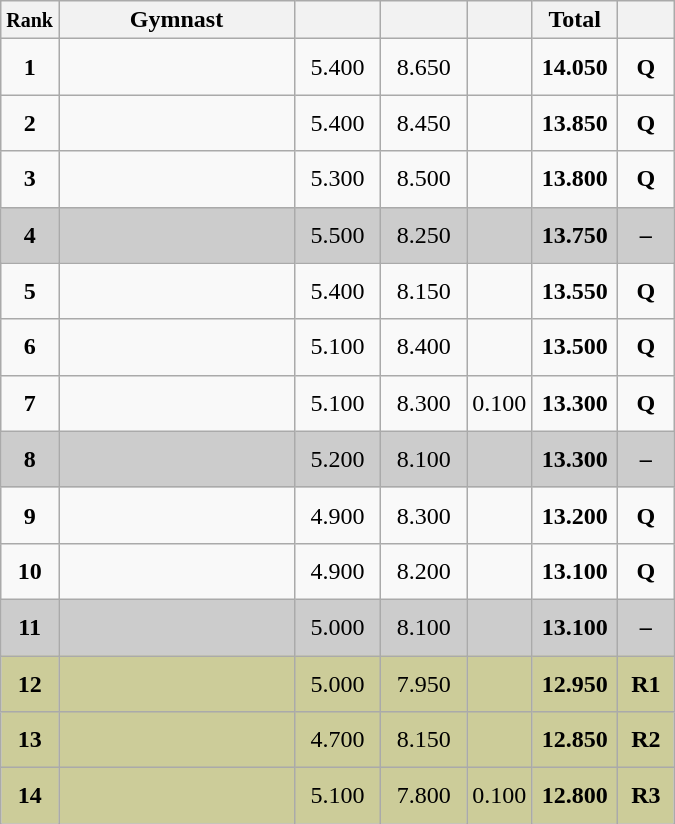<table style="text-align:center;" class="wikitable sortable">
<tr>
<th scope="col" style="width:15px;"><small>Rank</small></th>
<th scope="col" style="width:150px;">Gymnast</th>
<th scope="col" style="width:50px;"><small></small></th>
<th scope="col" style="width:50px;"><small></small></th>
<th scope="col" style="width:20px;"><small></small></th>
<th scope="col" style="width:50px;">Total</th>
<th scope="col" style="width:30px;"><small></small></th>
</tr>
<tr>
<td scope="row" style="text-align:center"><strong>1</strong></td>
<td style="height:30px; text-align:left;"></td>
<td>5.400</td>
<td>8.650</td>
<td></td>
<td><strong>14.050</strong></td>
<td><strong>Q</strong></td>
</tr>
<tr>
<td scope="row" style="text-align:center"><strong>2</strong></td>
<td style="height:30px; text-align:left;"></td>
<td>5.400</td>
<td>8.450</td>
<td></td>
<td><strong>13.850</strong></td>
<td><strong>Q</strong></td>
</tr>
<tr>
<td scope="row" style="text-align:center"><strong>3</strong></td>
<td style="height:30px; text-align:left;"></td>
<td>5.300</td>
<td>8.500</td>
<td></td>
<td><strong>13.800</strong></td>
<td><strong>Q</strong></td>
</tr>
<tr style="background:#cccccc;">
<td scope="row" style="text-align:center"><strong>4</strong></td>
<td style="height:30px; text-align:left;"></td>
<td>5.500</td>
<td>8.250</td>
<td></td>
<td><strong>13.750</strong></td>
<td><strong>–</strong></td>
</tr>
<tr>
<td scope="row" style="text-align:center"><strong>5</strong></td>
<td style="height:30px; text-align:left;"></td>
<td>5.400</td>
<td>8.150</td>
<td></td>
<td><strong>13.550</strong></td>
<td><strong>Q</strong></td>
</tr>
<tr>
<td scope="row" style="text-align:center"><strong>6</strong></td>
<td style="height:30px; text-align:left;"></td>
<td>5.100</td>
<td>8.400</td>
<td></td>
<td><strong>13.500</strong></td>
<td><strong>Q</strong></td>
</tr>
<tr>
<td scope="row" style="text-align:center"><strong>7</strong></td>
<td style="height:30px; text-align:left;"></td>
<td>5.100</td>
<td>8.300</td>
<td>0.100</td>
<td><strong>13.300</strong></td>
<td><strong>Q</strong></td>
</tr>
<tr style="background:#cccccc;">
<td scope="row" style="text-align:center"><strong>8</strong></td>
<td style="height:30px; text-align:left;"></td>
<td>5.200</td>
<td>8.100</td>
<td></td>
<td><strong>13.300</strong></td>
<td><strong>–</strong></td>
</tr>
<tr>
<td scope="row" style="text-align:center"><strong>9</strong></td>
<td style="height:30px; text-align:left;"></td>
<td>4.900</td>
<td>8.300</td>
<td></td>
<td><strong>13.200</strong></td>
<td><strong>Q</strong></td>
</tr>
<tr>
<td scope="row" style="text-align:center"><strong>10</strong></td>
<td style="height:30px; text-align:left;"></td>
<td>4.900</td>
<td>8.200</td>
<td></td>
<td><strong>13.100</strong></td>
<td><strong>Q</strong></td>
</tr>
<tr style="background:#cccccc;">
<td scope="row" style="text-align:center"><strong>11</strong></td>
<td style="height:30px; text-align:left;"></td>
<td>5.000</td>
<td>8.100</td>
<td></td>
<td><strong>13.100</strong></td>
<td><strong>–</strong></td>
</tr>
<tr style="background:#cccc99;">
<td scope="row" style="text-align:center"><strong>12</strong></td>
<td style="height:30px; text-align:left;"></td>
<td>5.000</td>
<td>7.950</td>
<td></td>
<td><strong>12.950</strong></td>
<td><strong>R1</strong></td>
</tr>
<tr style="background:#cccc99;">
<td scope="row" style="text-align:center"><strong>13</strong></td>
<td style="height:30px; text-align:left;"></td>
<td>4.700</td>
<td>8.150</td>
<td></td>
<td><strong>12.850</strong></td>
<td><strong>R2</strong></td>
</tr>
<tr style="background:#cccc99;">
<td scope="row" style="text-align:center"><strong>14</strong></td>
<td style="height:30px; text-align:left;"></td>
<td>5.100</td>
<td>7.800</td>
<td>0.100</td>
<td><strong>12.800</strong></td>
<td><strong>R3</strong></td>
</tr>
</table>
